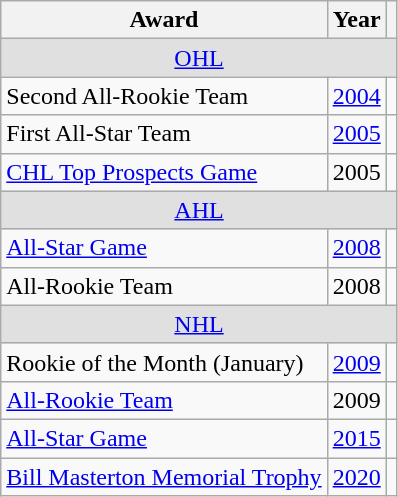<table class="wikitable">
<tr>
<th>Award</th>
<th>Year</th>
<th></th>
</tr>
<tr ALIGN="center" bgcolor="#e0e0e0">
<td colspan="3"><a href='#'>OHL</a></td>
</tr>
<tr>
<td>Second All-Rookie Team</td>
<td><a href='#'>2004</a></td>
<td></td>
</tr>
<tr>
<td>First All-Star Team</td>
<td><a href='#'>2005</a></td>
<td></td>
</tr>
<tr>
<td><a href='#'>CHL Top Prospects Game</a></td>
<td>2005</td>
<td></td>
</tr>
<tr ALIGN="center" bgcolor="#e0e0e0">
<td colspan="3"><a href='#'>AHL</a></td>
</tr>
<tr>
<td><a href='#'>All-Star Game</a></td>
<td><a href='#'>2008</a></td>
<td></td>
</tr>
<tr>
<td>All-Rookie Team</td>
<td>2008</td>
<td></td>
</tr>
<tr ALIGN="center" bgcolor="#e0e0e0">
<td colspan="3"><a href='#'>NHL</a></td>
</tr>
<tr>
<td>Rookie of the Month (January)</td>
<td><a href='#'>2009</a></td>
<td></td>
</tr>
<tr>
<td><a href='#'>All-Rookie Team</a></td>
<td>2009</td>
<td></td>
</tr>
<tr>
<td><a href='#'>All-Star Game</a></td>
<td><a href='#'>2015</a></td>
<td></td>
</tr>
<tr>
<td><a href='#'>Bill Masterton Memorial Trophy</a></td>
<td><a href='#'>2020</a></td>
<td></td>
</tr>
</table>
